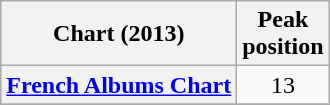<table class="wikitable sortable plainrowheaders" border="1">
<tr>
<th scope="col">Chart (2013)</th>
<th scope="col">Peak<br>position</th>
</tr>
<tr>
<th scope="row"><a href='#'>French Albums Chart</a></th>
<td align="center">13</td>
</tr>
<tr>
</tr>
</table>
